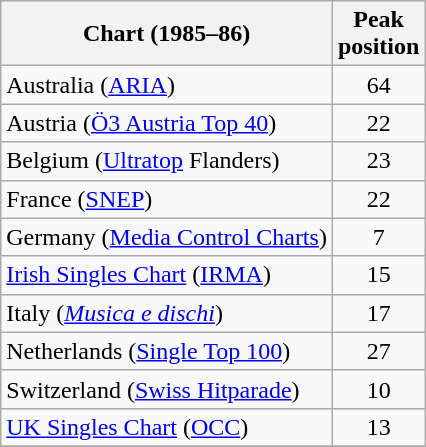<table class="wikitable sortable plainrowheaders" style="text-align:center">
<tr>
<th>Chart (1985–86)</th>
<th>Peak<br>position</th>
</tr>
<tr>
<td align="left">Australia (<a href='#'>ARIA</a>)</td>
<td align="center">64</td>
</tr>
<tr>
<td align="left">Austria (<a href='#'>Ö3 Austria Top 40</a>)</td>
<td align="center">22</td>
</tr>
<tr>
<td align="left">Belgium (<a href='#'>Ultratop</a> Flanders)</td>
<td align="center">23</td>
</tr>
<tr>
<td align="left">France (<a href='#'>SNEP</a>)</td>
<td align="center">22</td>
</tr>
<tr>
<td align="left">Germany (<a href='#'>Media Control Charts</a>)</td>
<td align="center">7</td>
</tr>
<tr>
<td align="left"><a href='#'>Irish Singles Chart</a> (<a href='#'>IRMA</a>)</td>
<td align="center">15</td>
</tr>
<tr>
<td align="left">Italy (<em><a href='#'>Musica e dischi</a></em>)</td>
<td align="center">17</td>
</tr>
<tr>
<td align="left">Netherlands (<a href='#'>Single Top 100</a>)</td>
<td align="center">27</td>
</tr>
<tr>
<td align="left">Switzerland (<a href='#'>Swiss Hitparade</a>)</td>
<td align="center">10</td>
</tr>
<tr>
<td align="left"><a href='#'>UK Singles Chart</a> (<a href='#'>OCC</a>)</td>
<td align="center">13</td>
</tr>
<tr>
</tr>
</table>
